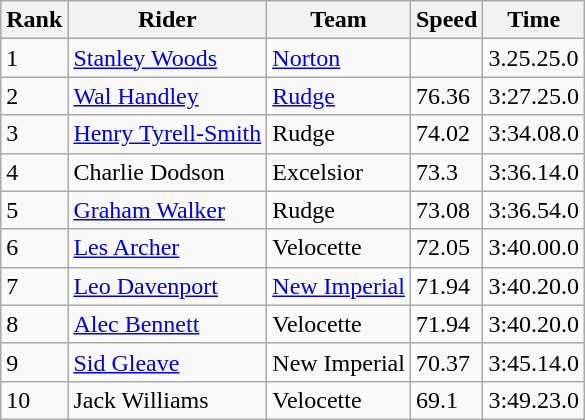<table class="wikitable">
<tr style="background:#efefef;">
<th>Rank</th>
<th>Rider</th>
<th>Team</th>
<th>Speed</th>
<th>Time</th>
</tr>
<tr>
<td>1</td>
<td> <a href='#'>Stanley Woods</a></td>
<td><a href='#'>Norton</a></td>
<td></td>
<td>3.25.25.0</td>
</tr>
<tr>
<td>2</td>
<td> <a href='#'>Wal Handley</a></td>
<td><a href='#'>Rudge</a></td>
<td>76.36</td>
<td>3:27.25.0</td>
</tr>
<tr>
<td>3</td>
<td> <a href='#'>Henry Tyrell-Smith</a></td>
<td>Rudge</td>
<td>74.02</td>
<td>3:34.08.0</td>
</tr>
<tr>
<td>4</td>
<td> Charlie Dodson</td>
<td>Excelsior</td>
<td>73.3</td>
<td>3:36.14.0</td>
</tr>
<tr>
<td>5</td>
<td> <a href='#'>Graham Walker</a></td>
<td>Rudge</td>
<td>73.08</td>
<td>3:36.54.0</td>
</tr>
<tr>
<td>6</td>
<td> <a href='#'>Les Archer</a></td>
<td>Velocette</td>
<td>72.05</td>
<td>3:40.00.0</td>
</tr>
<tr>
<td>7</td>
<td> <a href='#'>Leo Davenport</a></td>
<td><a href='#'>New Imperial</a></td>
<td>71.94</td>
<td>3:40.20.0</td>
</tr>
<tr>
<td>8</td>
<td> <a href='#'>Alec Bennett</a></td>
<td>Velocette</td>
<td>71.94</td>
<td>3:40.20.0</td>
</tr>
<tr>
<td>9</td>
<td> <a href='#'>Sid Gleave</a></td>
<td>New Imperial</td>
<td>70.37</td>
<td>3:45.14.0</td>
</tr>
<tr>
<td>10</td>
<td> Jack Williams</td>
<td>Velocette</td>
<td>69.1</td>
<td>3:49.23.0</td>
</tr>
</table>
